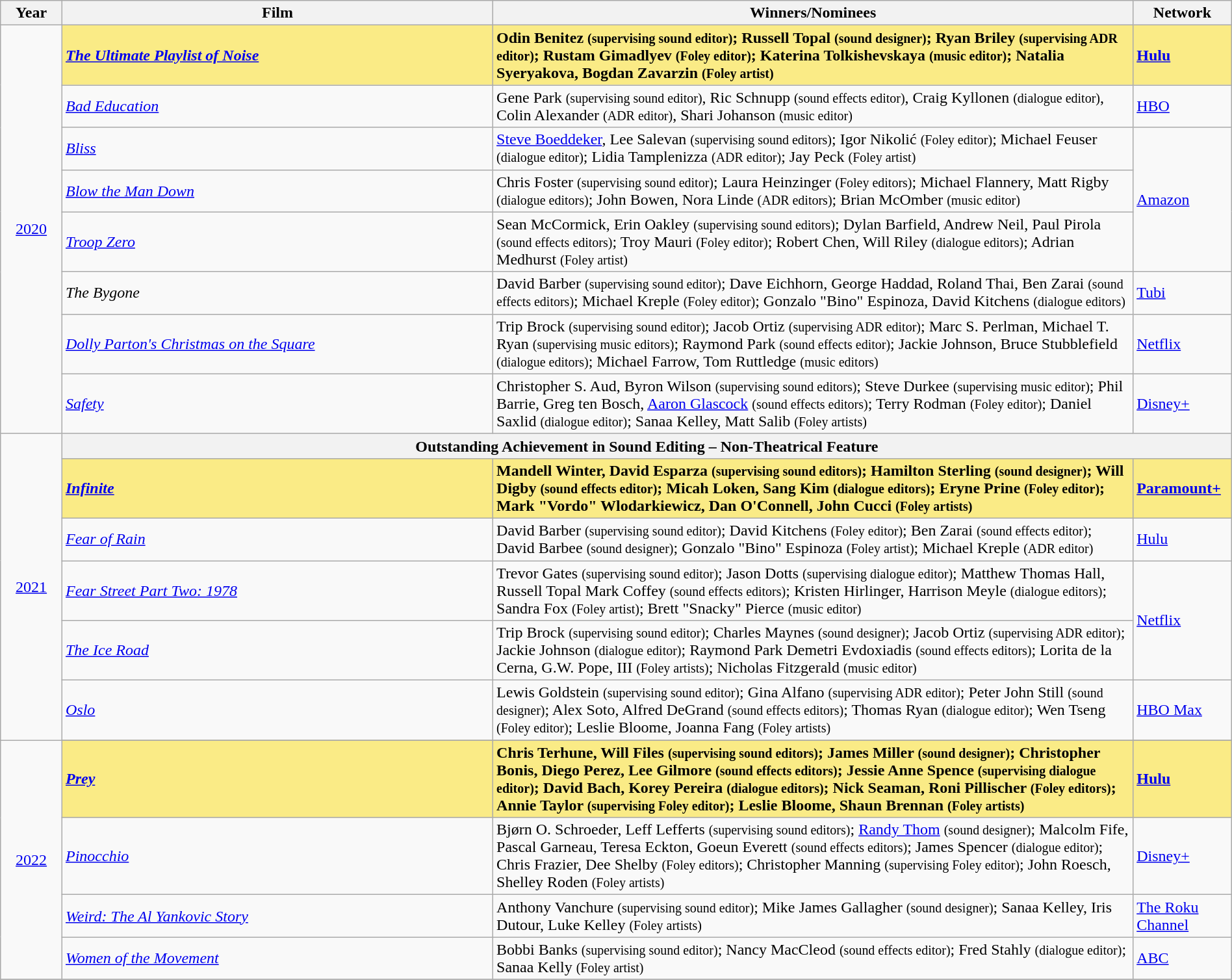<table class="wikitable" width="100%" cellpadding="5">
<tr>
<th width="5%">Year</th>
<th width="35%">Film</th>
<th width="52%">Winners/Nominees</th>
<th width="8%">Network</th>
</tr>
<tr>
<td rowspan=8 style="text-align:center"><a href='#'>2020</a><br></td>
<td style="background:#FAEB86;"><strong><em><a href='#'>The Ultimate Playlist of Noise</a></em></strong></td>
<td style="background:#FAEB86;"><strong>Odin Benitez <small>(supervising sound editor)</small>; Russell Topal <small>(sound designer)</small>; Ryan Briley <small>(supervising ADR editor)</small>; Rustam Gimadlyev <small>(Foley editor)</small>; Katerina Tolkishevskaya <small>(music editor)</small>; Natalia Syeryakova, Bogdan Zavarzin <small>(Foley artist)</small></strong></td>
<td style="background:#FAEB86;"><strong><a href='#'>Hulu</a></strong></td>
</tr>
<tr>
<td><em><a href='#'>Bad Education</a></em></td>
<td>Gene Park <small>(supervising sound editor)</small>, Ric Schnupp <small>(sound effects editor)</small>, Craig Kyllonen <small>(dialogue editor)</small>, Colin Alexander <small>(ADR editor)</small>, Shari Johanson <small>(music editor)</small></td>
<td><a href='#'>HBO</a></td>
</tr>
<tr>
<td><em><a href='#'>Bliss</a></em></td>
<td><a href='#'>Steve Boeddeker</a>, Lee Salevan <small>(supervising sound editors)</small>; Igor Nikolić <small>(Foley editor)</small>; Michael Feuser <small>(dialogue editor)</small>; Lidia Tamplenizza <small>(ADR editor)</small>; Jay Peck <small>(Foley artist)</small></td>
<td rowspan="3"><a href='#'>Amazon</a></td>
</tr>
<tr>
<td><em><a href='#'>Blow the Man Down</a></em></td>
<td>Chris Foster <small>(supervising sound editor)</small>; Laura Heinzinger <small>(Foley editors)</small>; Michael Flannery, Matt Rigby <small>(dialogue editors)</small>; John Bowen, Nora Linde <small>(ADR editors)</small>; Brian McOmber <small>(music editor)</small></td>
</tr>
<tr>
<td><em><a href='#'>Troop Zero</a></em></td>
<td>Sean McCormick, Erin Oakley <small>(supervising sound editors)</small>; Dylan Barfield, Andrew Neil, Paul Pirola <small>(sound effects editors)</small>; Troy Mauri <small>(Foley editor)</small>; Robert Chen, Will Riley <small>(dialogue editors)</small>; Adrian Medhurst <small>(Foley artist)</small></td>
</tr>
<tr>
<td><em>The Bygone</em></td>
<td>David Barber <small>(supervising sound editor)</small>; Dave Eichhorn, George Haddad, Roland Thai, Ben Zarai <small>(sound effects editors)</small>; Michael Kreple <small>(Foley editor)</small>; Gonzalo "Bino" Espinoza, David Kitchens <small>(dialogue editors)</small></td>
<td><a href='#'>Tubi</a></td>
</tr>
<tr>
<td><em><a href='#'>Dolly Parton's Christmas on the Square</a></em></td>
<td>Trip Brock <small>(supervising sound editor)</small>; Jacob Ortiz <small>(supervising ADR editor)</small>; Marc S. Perlman, Michael T. Ryan <small>(supervising music editors)</small>; Raymond Park <small>(sound effects editor)</small>; Jackie Johnson, Bruce Stubblefield <small>(dialogue editors)</small>; Michael Farrow, Tom Ruttledge <small>(music editors)</small></td>
<td><a href='#'>Netflix</a></td>
</tr>
<tr>
<td><em><a href='#'>Safety</a></em></td>
<td>Christopher S. Aud, Byron Wilson <small>(supervising sound editors)</small>; Steve Durkee <small>(supervising music editor)</small>; Phil Barrie, Greg ten Bosch, <a href='#'>Aaron Glascock</a> <small>(sound effects editors)</small>; Terry Rodman <small>(Foley editor)</small>; Daniel Saxlid <small>(dialogue editor)</small>; Sanaa Kelley, Matt Salib <small>(Foley artists)</small></td>
<td><a href='#'>Disney+</a></td>
</tr>
<tr>
<td rowspan=6 style="text-align:center"><a href='#'>2021</a><br></td>
<th colspan="3">Outstanding Achievement in Sound Editing – Non-Theatrical Feature</th>
</tr>
<tr>
<td style="background:#FAEB86;"><strong><em><a href='#'>Infinite</a></em></strong></td>
<td style="background:#FAEB86;"><strong>Mandell Winter, David Esparza <small>(supervising sound editors)</small>; Hamilton Sterling <small>(sound designer)</small>; Will Digby <small>(sound effects editor)</small>; Micah Loken, Sang Kim <small>(dialogue editors)</small>; Eryne Prine <small>(Foley editor)</small>; Mark "Vordo" Wlodarkiewicz, Dan O'Connell, John Cucci <small>(Foley artists)</small></strong></td>
<td style="background:#FAEB86;"><strong><a href='#'>Paramount+</a></strong></td>
</tr>
<tr>
<td><em><a href='#'>Fear of Rain</a></em></td>
<td>David Barber <small>(supervising sound editor)</small>; David Kitchens <small>(Foley editor)</small>; Ben Zarai <small>(sound effects editor)</small>; David Barbee <small>(sound designer)</small>; Gonzalo "Bino" Espinoza <small>(Foley artist)</small>; Michael Kreple <small>(ADR editor)</small></td>
<td><a href='#'>Hulu</a></td>
</tr>
<tr>
<td><em><a href='#'>Fear Street Part Two: 1978</a></em></td>
<td>Trevor Gates <small>(supervising sound editor)</small>; Jason Dotts <small>(supervising dialogue editor)</small>; Matthew Thomas Hall, Russell Topal Mark Coffey <small>(sound effects editors)</small>; Kristen Hirlinger, Harrison Meyle <small>(dialogue editors)</small>; Sandra Fox <small>(Foley artist)</small>; Brett "Snacky" Pierce <small>(music editor)</small></td>
<td rowspan="2"><a href='#'>Netflix</a></td>
</tr>
<tr>
<td><em><a href='#'>The Ice Road</a></em></td>
<td>Trip Brock <small>(supervising sound editor)</small>; Charles Maynes <small>(sound designer)</small>; Jacob Ortiz <small>(supervising ADR editor)</small>; Jackie Johnson <small>(dialogue editor)</small>; Raymond Park  Demetri Evdoxiadis <small>(sound effects editors)</small>; Lorita de la Cerna, G.W. Pope, III <small>(Foley artists)</small>; Nicholas Fitzgerald <small>(music editor)</small></td>
</tr>
<tr>
<td><em><a href='#'>Oslo</a></em></td>
<td>Lewis Goldstein <small>(supervising sound editor)</small>; Gina Alfano <small>(supervising ADR editor)</small>; Peter John Still <small>(sound designer)</small>; Alex Soto, Alfred DeGrand <small>(sound effects editors)</small>; Thomas Ryan <small>(dialogue editor)</small>; Wen Tseng <small>(Foley editor)</small>; Leslie Bloome, Joanna Fang <small>(Foley artists)</small></td>
<td><a href='#'>HBO Max</a></td>
</tr>
<tr>
<td rowspan=5 style="text-align:center"><a href='#'>2022</a><br></td>
</tr>
<tr>
<td style="background:#FAEB86;"><strong><em><a href='#'>Prey</a></em></strong></td>
<td style="background:#FAEB86;"><strong>Chris Terhune, Will Files <small>(supervising sound editors)</small>; James Miller <small>(sound designer)</small>; Christopher Bonis, Diego Perez, Lee Gilmore <small>(sound effects editors)</small>; Jessie Anne Spence <small>(supervising dialogue editor)</small>; David Bach, Korey Pereira <small>(dialogue editors)</small>; Nick Seaman, Roni Pillischer <small>(Foley editors)</small>; Annie Taylor <small>(supervising Foley editor)</small>; Leslie Bloome, Shaun Brennan <small>(Foley artists)</small></strong></td>
<td style="background:#FAEB86;"><strong><a href='#'>Hulu</a></strong></td>
</tr>
<tr>
<td><em><a href='#'>Pinocchio</a></em></td>
<td>Bjørn O. Schroeder, Leff Lefferts <small>(supervising sound editors)</small>; <a href='#'>Randy Thom</a> <small>(sound designer)</small>; Malcolm Fife, Pascal Garneau, Teresa Eckton, Goeun Everett <small>(sound effects editors)</small>; James Spencer <small>(dialogue editor)</small>; Chris Frazier, Dee Shelby <small>(Foley editors)</small>; Christopher Manning <small>(supervising Foley editor)</small>; John Roesch, Shelley Roden <small>(Foley artists)</small></td>
<td><a href='#'>Disney+</a></td>
</tr>
<tr>
<td><em><a href='#'>Weird: The Al Yankovic Story</a></em></td>
<td>Anthony Vanchure <small>(supervising sound editor)</small>; Mike James Gallagher <small>(sound designer)</small>; Sanaa Kelley, Iris Dutour, Luke Kelley <small>(Foley artists)</small></td>
<td><a href='#'>The Roku Channel</a></td>
</tr>
<tr>
<td><em><a href='#'>Women of the Movement</a></em></td>
<td>Bobbi Banks <small>(supervising sound editor)</small>; Nancy MacCleod <small>(sound effects editor)</small>; Fred Stahly <small>(dialogue editor)</small>; Sanaa Kelly <small>(Foley artist)</small></td>
<td><a href='#'>ABC</a></td>
</tr>
<tr>
</tr>
</table>
